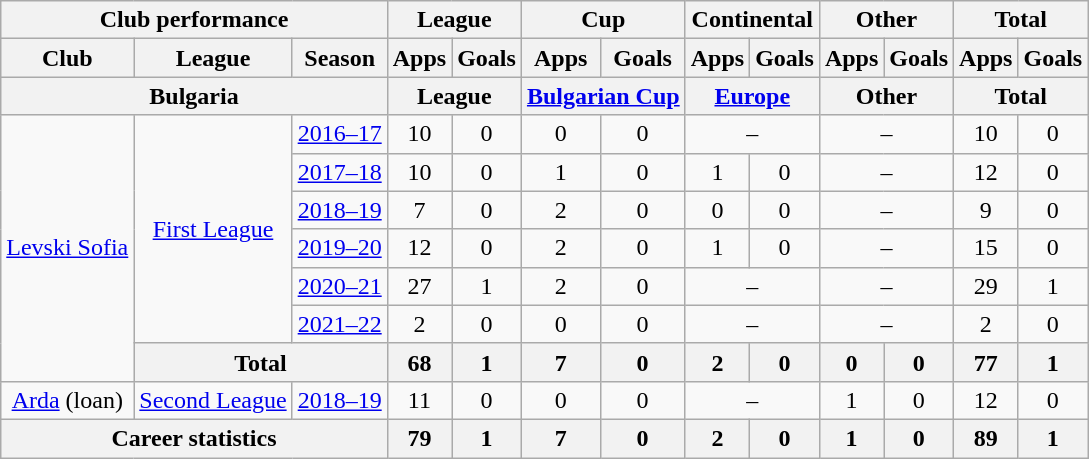<table class="wikitable" style="text-align: center">
<tr>
<th Colspan="3">Club performance</th>
<th Colspan="2">League</th>
<th Colspan="2">Cup</th>
<th Colspan="2">Continental</th>
<th Colspan="2">Other</th>
<th Colspan="3">Total</th>
</tr>
<tr>
<th>Club</th>
<th>League</th>
<th>Season</th>
<th>Apps</th>
<th>Goals</th>
<th>Apps</th>
<th>Goals</th>
<th>Apps</th>
<th>Goals</th>
<th>Apps</th>
<th>Goals</th>
<th>Apps</th>
<th>Goals</th>
</tr>
<tr>
<th Colspan="3">Bulgaria</th>
<th Colspan="2">League</th>
<th Colspan="2"><a href='#'>Bulgarian Cup</a></th>
<th Colspan="2"><a href='#'>Europe</a></th>
<th Colspan="2">Other</th>
<th Colspan="2">Total</th>
</tr>
<tr>
<td rowspan="7" valign="center"><a href='#'>Levski Sofia</a></td>
<td rowspan="6"><a href='#'>First League</a></td>
<td><a href='#'>2016–17</a></td>
<td>10</td>
<td>0</td>
<td>0</td>
<td>0</td>
<td colspan="2">–</td>
<td colspan="2">–</td>
<td>10</td>
<td>0</td>
</tr>
<tr>
<td><a href='#'>2017–18</a></td>
<td>10</td>
<td>0</td>
<td>1</td>
<td>0</td>
<td>1</td>
<td>0</td>
<td colspan="2">–</td>
<td>12</td>
<td>0</td>
</tr>
<tr>
<td><a href='#'>2018–19</a></td>
<td>7</td>
<td>0</td>
<td>2</td>
<td>0</td>
<td>0</td>
<td>0</td>
<td colspan="2">–</td>
<td>9</td>
<td>0</td>
</tr>
<tr>
<td><a href='#'>2019–20</a></td>
<td>12</td>
<td>0</td>
<td>2</td>
<td>0</td>
<td>1</td>
<td>0</td>
<td colspan="2">–</td>
<td>15</td>
<td>0</td>
</tr>
<tr>
<td><a href='#'>2020–21</a></td>
<td>27</td>
<td>1</td>
<td>2</td>
<td>0</td>
<td colspan="2">–</td>
<td colspan="2">–</td>
<td>29</td>
<td>1</td>
</tr>
<tr>
<td><a href='#'>2021–22</a></td>
<td>2</td>
<td>0</td>
<td>0</td>
<td>0</td>
<td colspan="2">–</td>
<td colspan="2">–</td>
<td>2</td>
<td>0</td>
</tr>
<tr>
<th colspan=2>Total</th>
<th>68</th>
<th>1</th>
<th>7</th>
<th>0</th>
<th>2</th>
<th>0</th>
<th>0</th>
<th>0</th>
<th>77</th>
<th>1</th>
</tr>
<tr>
<td rowspan="1" valign="center"><a href='#'>Arda</a> (loan)</td>
<td rowspan="1"><a href='#'>Second League</a></td>
<td><a href='#'>2018–19</a></td>
<td>11</td>
<td>0</td>
<td>0</td>
<td>0</td>
<td colspan="2">–</td>
<td>1</td>
<td>0</td>
<td>12</td>
<td>0</td>
</tr>
<tr>
<th colspan="3">Career statistics</th>
<th>79</th>
<th>1</th>
<th>7</th>
<th>0</th>
<th>2</th>
<th>0</th>
<th>1</th>
<th>0</th>
<th>89</th>
<th>1</th>
</tr>
</table>
